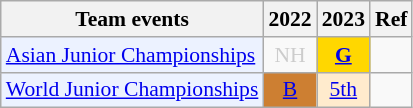<table class="wikitable" style="font-size: 90%; text-align:center">
<tr>
<th>Team events</th>
<th>2022</th>
<th>2023</th>
<th>Ref</th>
</tr>
<tr>
<td bgcolor="#ECF2FF"; align="left"><a href='#'>Asian Junior Championships</a></td>
<td style=color:#ccc>NH</td>
<td bgcolor=gold><a href='#'><strong>G</strong></a></td>
<td></td>
</tr>
<tr>
<td bgcolor="#ECF2FF"; align="left"><a href='#'>World Junior Championships</a></td>
<td bgcolor=CD7F32><a href='#'>B</a></td>
<td bgcolor=FFEBCD><a href='#'>5th</a></td>
<td></td>
</tr>
</table>
